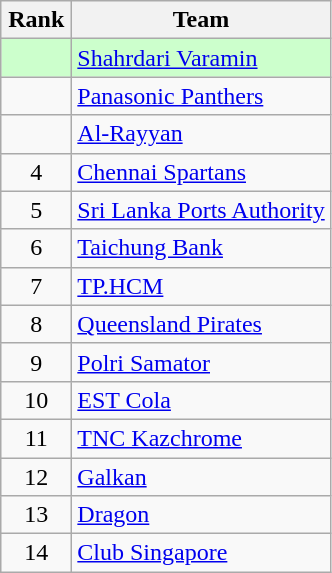<table class="wikitable" style="text-align:center;">
<tr>
<th width=40>Rank</th>
<th>Team</th>
</tr>
<tr bgcolor=#ccffcc>
<td></td>
<td style="text-align:left;"> <a href='#'>Shahrdari Varamin</a></td>
</tr>
<tr>
<td></td>
<td style="text-align:left;"> <a href='#'>Panasonic Panthers</a></td>
</tr>
<tr>
<td></td>
<td style="text-align:left;"> <a href='#'>Al-Rayyan</a></td>
</tr>
<tr>
<td>4</td>
<td style="text-align:left;"> <a href='#'>Chennai Spartans</a></td>
</tr>
<tr>
<td>5</td>
<td style="text-align:left;"> <a href='#'>Sri Lanka Ports Authority</a></td>
</tr>
<tr>
<td>6</td>
<td style="text-align:left;"> <a href='#'>Taichung Bank</a></td>
</tr>
<tr>
<td>7</td>
<td style="text-align:left;"> <a href='#'>TP.HCM</a></td>
</tr>
<tr>
<td>8</td>
<td style="text-align:left;"> <a href='#'>Queensland Pirates</a></td>
</tr>
<tr>
<td>9</td>
<td style="text-align:left;"> <a href='#'>Polri Samator</a></td>
</tr>
<tr>
<td>10</td>
<td style="text-align:left;"> <a href='#'>EST Cola</a></td>
</tr>
<tr>
<td>11</td>
<td style="text-align:left;"> <a href='#'>TNC Kazchrome</a></td>
</tr>
<tr>
<td>12</td>
<td style="text-align:left;"> <a href='#'>Galkan</a></td>
</tr>
<tr>
<td>13</td>
<td style="text-align:left;"> <a href='#'>Dragon</a></td>
</tr>
<tr>
<td>14</td>
<td style="text-align:left;"> <a href='#'>Club Singapore</a></td>
</tr>
</table>
